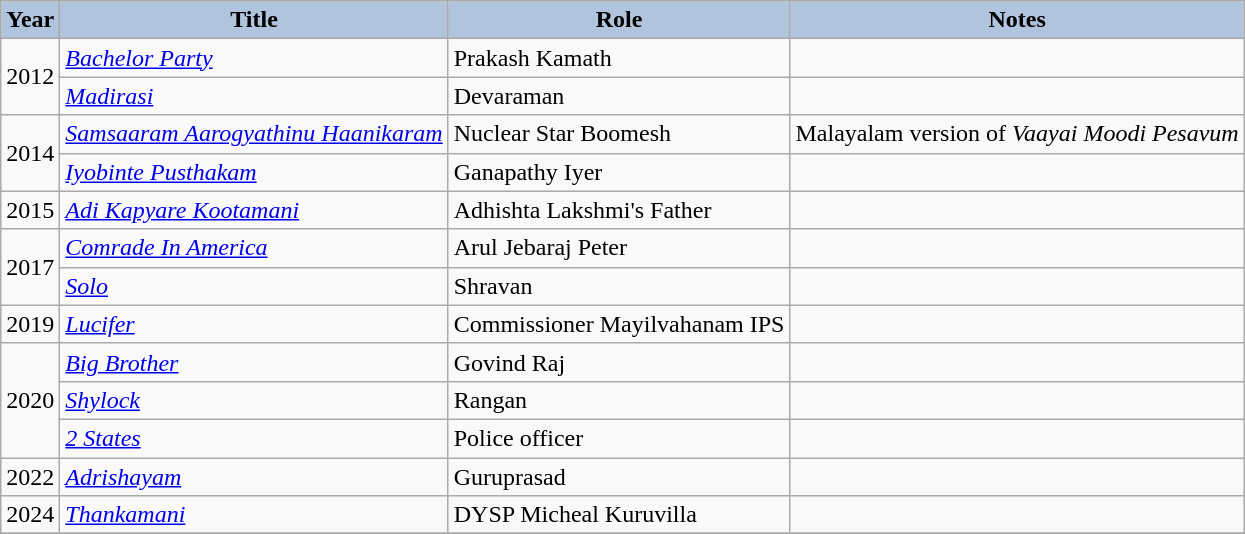<table class="wikitable sortable">
<tr style="text-align:center;">
<th style="background:#B0C4DE;">Year</th>
<th style="background:#B0C4DE;">Title</th>
<th style="background:#B0C4DE;">Role</th>
<th style="background:#B0C4DE;">Notes</th>
</tr>
<tr>
<td rowspan="2">2012</td>
<td><em><a href='#'>Bachelor Party</a></em></td>
<td>Prakash Kamath</td>
<td></td>
</tr>
<tr>
<td><em><a href='#'>Madirasi</a></em></td>
<td>Devaraman</td>
<td></td>
</tr>
<tr>
<td rowspan="2">2014</td>
<td><em><a href='#'>Samsaaram Aarogyathinu Haanikaram</a></em></td>
<td>Nuclear Star Boomesh</td>
<td>Malayalam version of <em>Vaayai Moodi Pesavum</em></td>
</tr>
<tr>
<td><em><a href='#'>Iyobinte Pusthakam</a></em></td>
<td>Ganapathy Iyer</td>
<td></td>
</tr>
<tr>
<td>2015</td>
<td><em><a href='#'>Adi Kapyare Kootamani</a></em></td>
<td>Adhishta Lakshmi's Father</td>
<td></td>
</tr>
<tr>
<td rowspan="2">2017</td>
<td><em><a href='#'>Comrade In America</a></em></td>
<td>Arul Jebaraj Peter</td>
<td></td>
</tr>
<tr>
<td><em><a href='#'>Solo</a></em></td>
<td>Shravan</td>
<td></td>
</tr>
<tr>
<td>2019</td>
<td><em><a href='#'>Lucifer</a></em></td>
<td>Commissioner Mayilvahanam IPS</td>
<td></td>
</tr>
<tr>
<td rowspan=3>2020</td>
<td><em><a href='#'>Big Brother</a></em></td>
<td>Govind Raj</td>
<td></td>
</tr>
<tr>
<td><em><a href='#'>Shylock</a></em></td>
<td>Rangan</td>
<td></td>
</tr>
<tr>
<td><em><a href='#'>2 States</a></em></td>
<td>Police officer</td>
<td></td>
</tr>
<tr>
<td>2022</td>
<td><em><a href='#'>Adrishayam</a></em></td>
<td>Guruprasad</td>
<td></td>
</tr>
<tr>
<td>2024</td>
<td><em><a href='#'>Thankamani</a></em></td>
<td>DYSP Micheal Kuruvilla</td>
<td></td>
</tr>
<tr>
</tr>
</table>
